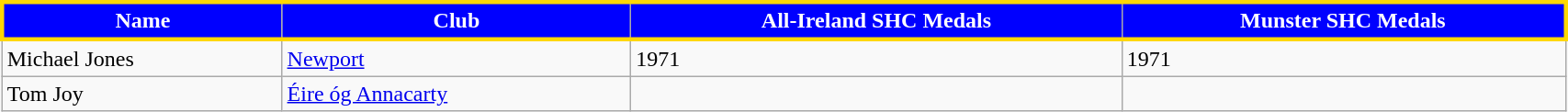<table class="wikitable" width="90%">
<tr style="text-align:center;background:blue;color:white;border:3px solid gold;">
<td><strong>Name</strong></td>
<td><strong>Club</strong></td>
<td><strong>All-Ireland SHC Medals</strong></td>
<td><strong>Munster SHC Medals</strong></td>
</tr>
<tr>
<td>Michael Jones</td>
<td><a href='#'>Newport</a></td>
<td>1971</td>
<td>1971</td>
</tr>
<tr>
<td>Tom Joy</td>
<td><a href='#'>Éire óg Annacarty</a></td>
<td></td>
<td></td>
</tr>
</table>
